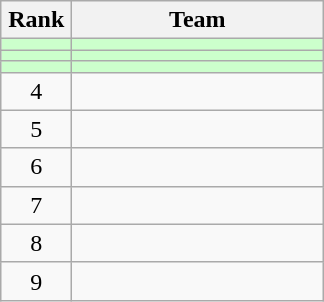<table class=wikitable style="text-align:center;">
<tr>
<th width=40>Rank</th>
<th width=160>Team</th>
</tr>
<tr bgcolor="#ccffcc">
<td></td>
<td align=left></td>
</tr>
<tr bgcolor="#ccffcc">
<td></td>
<td align=left></td>
</tr>
<tr bgcolor="#ccffcc">
<td></td>
<td align=left></td>
</tr>
<tr>
<td>4</td>
<td align=left></td>
</tr>
<tr>
<td>5</td>
<td align=left></td>
</tr>
<tr>
<td>6</td>
<td align=left></td>
</tr>
<tr>
<td>7</td>
<td align=left></td>
</tr>
<tr>
<td>8</td>
<td align=left></td>
</tr>
<tr>
<td>9</td>
<td align=left></td>
</tr>
</table>
